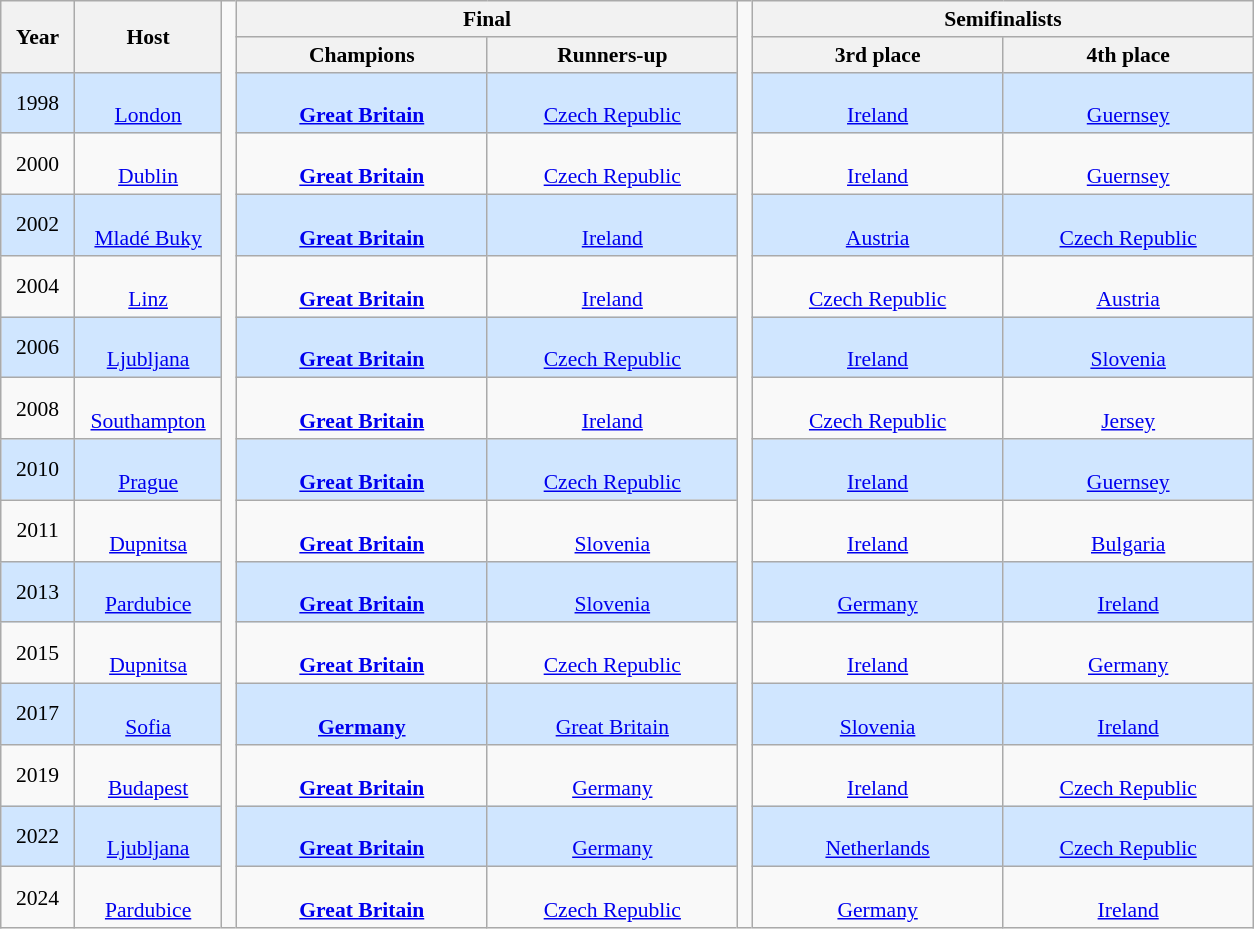<table class="wikitable" style="font-size:90%; text-align: center;">
<tr>
<th rowspan=2 width=5%>Year</th>
<th rowspan=2 width=10%>Host</th>
<td rowspan="21" width="1%" style="border-top:none;border-bottom:none;"></td>
<th colspan=2>Final</th>
<td rowspan="21" width="1%" style="border-top:none;border-bottom:none;"></td>
<th colspan=2>Semifinalists</th>
</tr>
<tr>
<th width=17%>Champions</th>
<th width=17%>Runners-up</th>
<th width=17%>3rd place</th>
<th width=17%>4th place</th>
</tr>
<tr style="background: #D0E6FF;">
<td>1998</td>
<td><br><a href='#'>London</a></td>
<td><strong><br><a href='#'>Great Britain</a></strong></td>
<td><br><a href='#'>Czech Republic</a></td>
<td><br><a href='#'>Ireland</a></td>
<td><br><a href='#'>Guernsey</a></td>
</tr>
<tr>
<td>2000</td>
<td><br><a href='#'>Dublin</a></td>
<td><strong><br><a href='#'>Great Britain</a></strong></td>
<td><br><a href='#'>Czech Republic</a></td>
<td><br><a href='#'>Ireland</a></td>
<td><br><a href='#'>Guernsey</a></td>
</tr>
<tr style="background: #D0E6FF;">
<td>2002</td>
<td><br><a href='#'>Mladé Buky</a></td>
<td><strong><br><a href='#'>Great Britain</a></strong></td>
<td><br><a href='#'>Ireland</a></td>
<td><br><a href='#'>Austria</a></td>
<td><br><a href='#'>Czech Republic</a></td>
</tr>
<tr>
<td>2004</td>
<td><br><a href='#'>Linz</a></td>
<td><strong><br><a href='#'>Great Britain</a> </strong></td>
<td><br><a href='#'>Ireland</a></td>
<td><br><a href='#'>Czech Republic</a></td>
<td><br><a href='#'>Austria</a></td>
</tr>
<tr style="background: #D0E6FF;">
<td>2006</td>
<td><br><a href='#'>Ljubljana</a></td>
<td><strong><br><a href='#'>Great Britain</a></strong></td>
<td><br><a href='#'>Czech Republic</a></td>
<td><br><a href='#'>Ireland</a></td>
<td><br><a href='#'>Slovenia</a></td>
</tr>
<tr>
<td>2008</td>
<td><br><a href='#'>Southampton</a></td>
<td><strong><br><a href='#'>Great Britain</a></strong></td>
<td><br><a href='#'>Ireland</a></td>
<td><br><a href='#'>Czech Republic</a></td>
<td><br><a href='#'>Jersey</a></td>
</tr>
<tr style="background: #D0E6FF;">
<td>2010</td>
<td><br><a href='#'>Prague</a></td>
<td><strong><br><a href='#'>Great Britain</a></strong></td>
<td><br><a href='#'>Czech Republic</a></td>
<td><br><a href='#'>Ireland</a></td>
<td><br><a href='#'>Guernsey</a></td>
</tr>
<tr>
<td>2011</td>
<td><br><a href='#'>Dupnitsa</a></td>
<td><strong><br><a href='#'>Great Britain</a></strong></td>
<td><br><a href='#'>Slovenia</a></td>
<td><br><a href='#'>Ireland</a></td>
<td><br><a href='#'>Bulgaria</a></td>
</tr>
<tr style="background: #D0E6FF;">
<td>2013</td>
<td><br><a href='#'>Pardubice</a></td>
<td><strong><br><a href='#'>Great Britain</a></strong></td>
<td><br><a href='#'>Slovenia</a></td>
<td><br><a href='#'>Germany</a></td>
<td><br><a href='#'>Ireland</a></td>
</tr>
<tr>
<td>2015</td>
<td><br><a href='#'>Dupnitsa</a></td>
<td><strong><br><a href='#'>Great Britain</a></strong></td>
<td><br><a href='#'>Czech Republic</a></td>
<td><br><a href='#'>Ireland</a></td>
<td><br><a href='#'>Germany</a></td>
</tr>
<tr style="background: #D0E6FF;">
<td>2017</td>
<td><br><a href='#'>Sofia</a></td>
<td><strong><br><a href='#'>Germany</a></strong></td>
<td><br><a href='#'>Great Britain</a></td>
<td><br><a href='#'>Slovenia</a></td>
<td><br><a href='#'>Ireland</a></td>
</tr>
<tr>
<td>2019</td>
<td><br><a href='#'>Budapest</a></td>
<td><strong><br><a href='#'>Great Britain</a></strong></td>
<td><br><a href='#'>Germany</a></td>
<td><br><a href='#'>Ireland</a></td>
<td><br><a href='#'>Czech Republic</a></td>
</tr>
<tr style="background: #D0E6FF;">
<td>2022</td>
<td><br><a href='#'>Ljubljana</a></td>
<td><strong><br><a href='#'>Great Britain</a></strong></td>
<td><br><a href='#'>Germany</a></td>
<td><br><a href='#'>Netherlands</a></td>
<td><br><a href='#'>Czech Republic</a></td>
</tr>
<tr>
<td>2024</td>
<td><br><a href='#'>Pardubice</a></td>
<td><strong><br><a href='#'>Great Britain</a></strong></td>
<td><br><a href='#'>Czech Republic</a></td>
<td><br><a href='#'>Germany</a></td>
<td><br><a href='#'>Ireland</a></td>
</tr>
</table>
